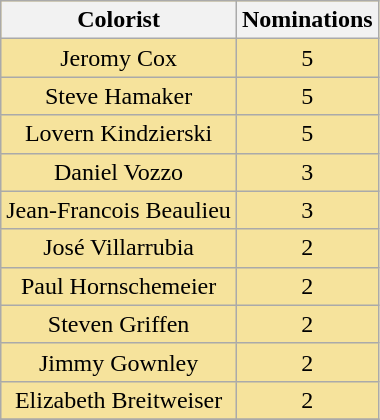<table class="wikitable" rowspan=2 style="text-align: center; background: #f6e39c">
<tr>
<th scope="col" align="center">Colorist</th>
<th scope="col" width="55">Nominations</th>
</tr>
<tr>
<td>Jeromy Cox</td>
<td>5</td>
</tr>
<tr>
<td>Steve Hamaker</td>
<td>5</td>
</tr>
<tr>
<td>Lovern Kindzierski</td>
<td>5</td>
</tr>
<tr>
<td>Daniel Vozzo</td>
<td>3</td>
</tr>
<tr>
<td>Jean-Francois Beaulieu</td>
<td>3</td>
</tr>
<tr>
<td>José Villarrubia</td>
<td>2</td>
</tr>
<tr>
<td>Paul Hornschemeier</td>
<td>2</td>
</tr>
<tr>
<td>Steven Griffen</td>
<td>2</td>
</tr>
<tr>
<td>Jimmy Gownley</td>
<td>2</td>
</tr>
<tr>
<td>Elizabeth Breitweiser</td>
<td>2</td>
</tr>
<tr>
</tr>
</table>
